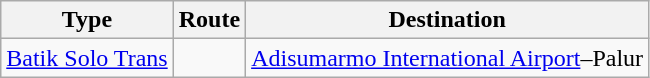<table class="wikitable">
<tr>
<th>Type</th>
<th>Route</th>
<th>Destination</th>
</tr>
<tr>
<td><a href='#'>Batik Solo Trans</a></td>
<td></td>
<td><a href='#'>Adisumarmo International Airport</a>–Palur</td>
</tr>
</table>
